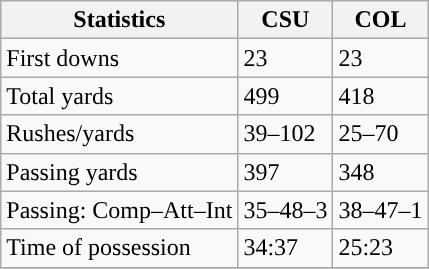<table class="wikitable" style="float: left;">
<tr>
<th>Statistics</th>
<th>CSU</th>
<th>COL</th>
</tr>
<tr>
<td>First downs</td>
<td>23</td>
<td>23</td>
</tr>
<tr>
<td>Total yards</td>
<td>499</td>
<td>418</td>
</tr>
<tr>
<td>Rushes/yards</td>
<td>39–102</td>
<td>25–70</td>
</tr>
<tr>
<td>Passing yards</td>
<td>397</td>
<td>348</td>
</tr>
<tr>
<td>Passing: Comp–Att–Int</td>
<td>35–48–3</td>
<td>38–47–1</td>
</tr>
<tr>
<td>Time of possession</td>
<td>34:37</td>
<td>25:23</td>
</tr>
<tr>
</tr>
</table>
